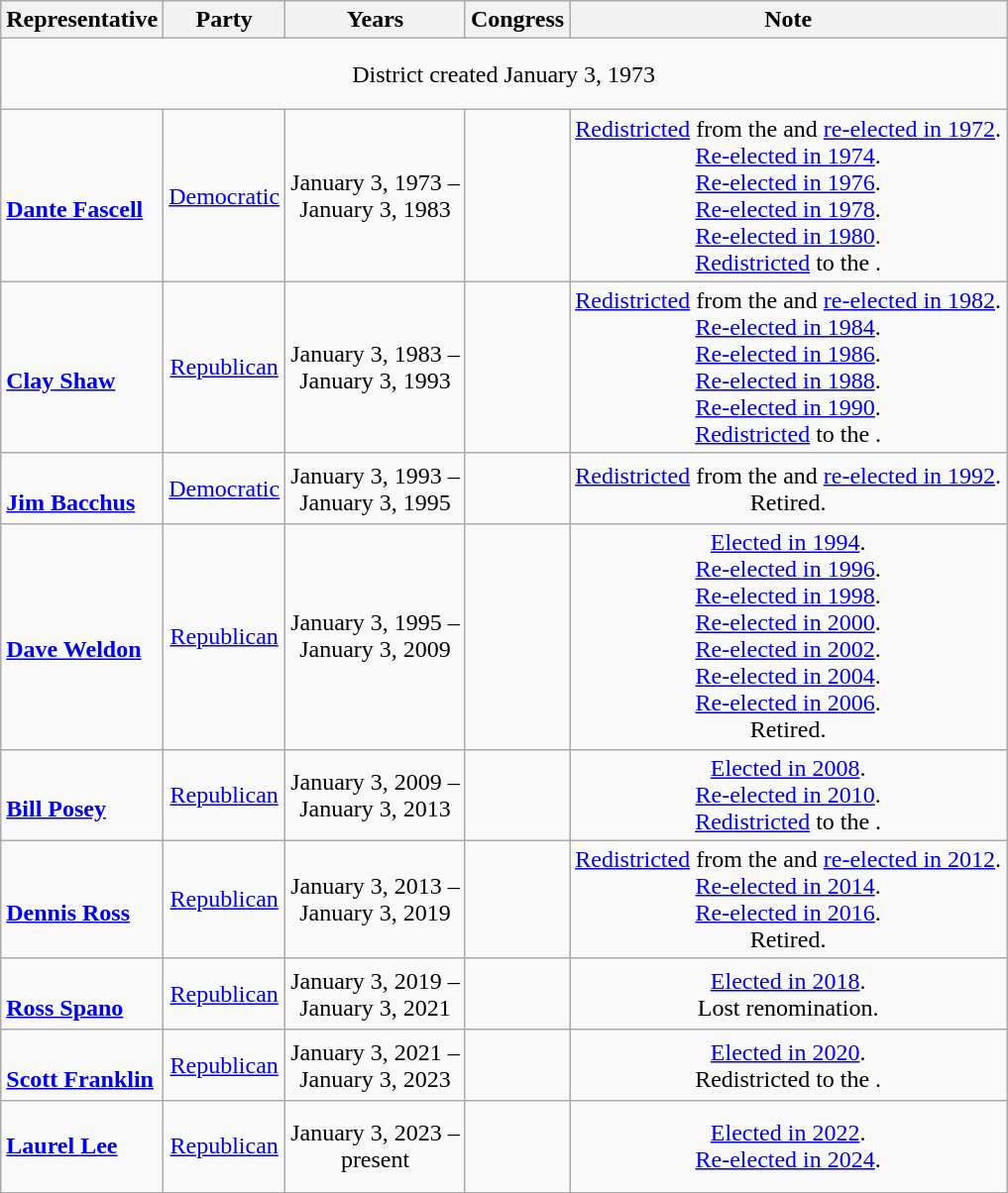<table class=wikitable style="text-align:center">
<tr valign=bottom>
<th>Representative</th>
<th>Party</th>
<th>Years</th>
<th>Congress</th>
<th>Note</th>
</tr>
<tr style="height:3em">
<td colspan=5>District created January 3, 1973</td>
</tr>
<tr style="height:3em">
<td align=left><br><strong><a href='#'>Dante Fascell</a></strong><br></td>
<td><a href='#'>Democratic</a></td>
<td nowrap>January 3, 1973 –<br>January 3, 1983</td>
<td></td>
<td><a href='#'>Redistricted</a> from the  and <a href='#'>re-elected in 1972</a>.<br><a href='#'>Re-elected in 1974</a>.<br><a href='#'>Re-elected in 1976</a>.<br><a href='#'>Re-elected in 1978</a>.<br><a href='#'>Re-elected in 1980</a>.<br><a href='#'>Redistricted</a> to the .</td>
</tr>
<tr style="height:3em">
<td align=left><br><strong><a href='#'>Clay Shaw</a></strong><br></td>
<td><a href='#'>Republican</a></td>
<td nowrap>January 3, 1983 –<br>January 3, 1993</td>
<td></td>
<td><a href='#'>Redistricted</a> from the  and <a href='#'>re-elected in 1982</a>.<br><a href='#'>Re-elected in 1984</a>.<br><a href='#'>Re-elected in 1986</a>.<br><a href='#'>Re-elected in 1988</a>.<br><a href='#'>Re-elected in 1990</a>.<br><a href='#'>Redistricted</a> to the .</td>
</tr>
<tr style="height:3em">
<td align=left><br><strong><a href='#'>Jim Bacchus</a></strong><br></td>
<td><a href='#'>Democratic</a></td>
<td nowrap>January 3, 1993 –<br>January 3, 1995</td>
<td></td>
<td><a href='#'>Redistricted</a> from the  and <a href='#'>re-elected in 1992</a>.<br>Retired.</td>
</tr>
<tr style="height:3em">
<td align=left><br><strong><a href='#'>Dave Weldon</a></strong><br></td>
<td><a href='#'>Republican</a></td>
<td nowrap>January 3, 1995 –<br>January 3, 2009</td>
<td></td>
<td><a href='#'>Elected in 1994</a>.<br><a href='#'>Re-elected in 1996</a>.<br><a href='#'>Re-elected in 1998</a>.<br><a href='#'>Re-elected in 2000</a>.<br><a href='#'>Re-elected in 2002</a>.<br><a href='#'>Re-elected in 2004</a>.<br><a href='#'>Re-elected in 2006</a>.<br>Retired.</td>
</tr>
<tr style="height:3em">
<td align=left><br><strong><a href='#'>Bill Posey</a></strong><br></td>
<td><a href='#'>Republican</a></td>
<td nowrap>January 3, 2009 –<br>January 3, 2013</td>
<td></td>
<td><a href='#'>Elected in 2008</a>.<br><a href='#'>Re-elected in 2010</a>.<br><a href='#'>Redistricted</a> to the .</td>
</tr>
<tr style="height:3em">
<td align=left><br><strong><a href='#'>Dennis Ross</a></strong><br></td>
<td><a href='#'>Republican</a></td>
<td nowrap>January 3, 2013 –<br>January 3, 2019</td>
<td></td>
<td><a href='#'>Redistricted</a> from the  and <a href='#'>re-elected in 2012</a>.<br><a href='#'>Re-elected in 2014</a>.<br><a href='#'>Re-elected in 2016</a>.<br>Retired.</td>
</tr>
<tr style="height:3em">
<td align=left><br><strong><a href='#'>Ross Spano</a></strong><br></td>
<td><a href='#'>Republican</a></td>
<td nowrap>January 3, 2019 –<br>January 3, 2021</td>
<td></td>
<td><a href='#'>Elected in 2018</a>.<br>Lost renomination.</td>
</tr>
<tr style="height:3em">
<td align=left><br><strong><a href='#'>Scott Franklin</a></strong><br></td>
<td><a href='#'>Republican</a></td>
<td nowrap>January 3, 2021 –<br>January 3, 2023</td>
<td></td>
<td><a href='#'>Elected in 2020</a>.<br>Redistricted to the .</td>
</tr>
<tr>
<td align=left><br><strong><a href='#'>Laurel Lee</a></strong><br><br></td>
<td><a href='#'>Republican</a></td>
<td>January 3, 2023 –<br>present</td>
<td></td>
<td><a href='#'>Elected in 2022</a>.<br><a href='#'>Re-elected in 2024</a>.</td>
</tr>
</table>
